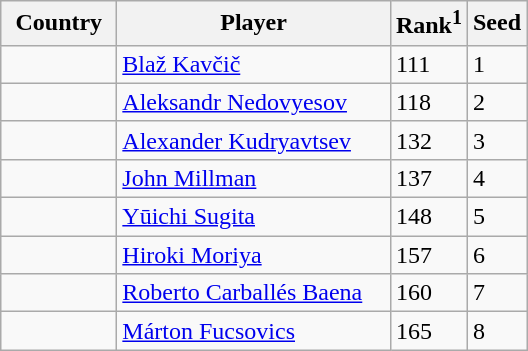<table class="sortable wikitable">
<tr>
<th width="70">Country</th>
<th width="175">Player</th>
<th>Rank<sup>1</sup></th>
<th>Seed</th>
</tr>
<tr>
<td></td>
<td><a href='#'>Blaž Kavčič</a></td>
<td>111</td>
<td>1</td>
</tr>
<tr>
<td></td>
<td><a href='#'>Aleksandr Nedovyesov</a></td>
<td>118</td>
<td>2</td>
</tr>
<tr>
<td></td>
<td><a href='#'>Alexander Kudryavtsev</a></td>
<td>132</td>
<td>3</td>
</tr>
<tr>
<td></td>
<td><a href='#'>John Millman</a></td>
<td>137</td>
<td>4</td>
</tr>
<tr>
<td></td>
<td><a href='#'>Yūichi Sugita</a></td>
<td>148</td>
<td>5</td>
</tr>
<tr>
<td></td>
<td><a href='#'>Hiroki Moriya</a></td>
<td>157</td>
<td>6</td>
</tr>
<tr>
<td></td>
<td><a href='#'>Roberto Carballés Baena</a></td>
<td>160</td>
<td>7</td>
</tr>
<tr>
<td></td>
<td><a href='#'>Márton Fucsovics</a></td>
<td>165</td>
<td>8</td>
</tr>
</table>
